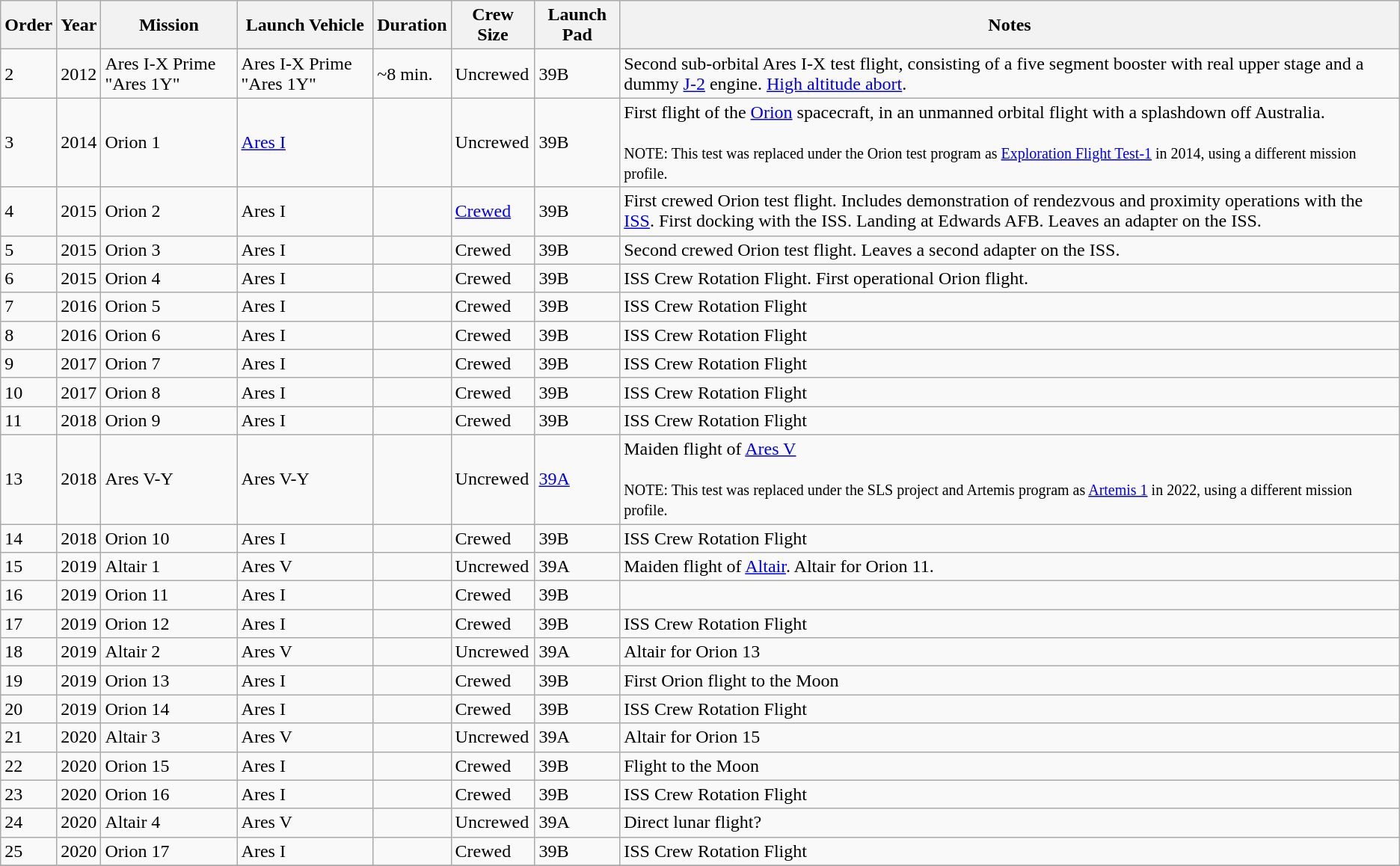<table class="wikitable sticky-header">
<tr>
<th>Order</th>
<th>Year</th>
<th>Mission</th>
<th>Launch Vehicle</th>
<th>Duration</th>
<th>Crew Size</th>
<th>Launch Pad</th>
<th>Notes</th>
</tr>
<tr>
<td>2</td>
<td>2012</td>
<td>Ares I-X Prime "Ares 1Y"</td>
<td>Ares I-X Prime "Ares 1Y"</td>
<td>~8 min.</td>
<td>Uncrewed</td>
<td>39B</td>
<td>Second sub-orbital Ares I-X test flight, consisting of a five segment booster with real upper stage and a dummy <a href='#'>J-2</a> engine. <a href='#'>High altitude abort</a>.</td>
</tr>
<tr>
<td>3</td>
<td>2014</td>
<td>Orion 1</td>
<td><a href='#'>Ares I</a></td>
<td></td>
<td>Uncrewed</td>
<td>39B</td>
<td>First flight of the <a href='#'>Orion</a> spacecraft, in an unmanned orbital flight with a splashdown off Australia. <br><br><small> NOTE: This test was replaced under the Orion test program as <a href='#'>Exploration Flight Test-1</a> in 2014, using a different mission profile. </small></td>
</tr>
<tr>
<td>4</td>
<td>2015</td>
<td>Orion 2</td>
<td>Ares I</td>
<td></td>
<td><a href='#'>Crewed</a></td>
<td>39B</td>
<td>First crewed Orion test flight. Includes demonstration of rendezvous and proximity operations with the <a href='#'>ISS</a>. First docking with the ISS. Landing at Edwards AFB. Leaves an adapter on the ISS.</td>
</tr>
<tr>
<td>5</td>
<td>2015</td>
<td>Orion 3</td>
<td>Ares I</td>
<td></td>
<td>Crewed</td>
<td>39B</td>
<td>Second crewed Orion test flight. Leaves a second adapter on the ISS.</td>
</tr>
<tr>
<td>6</td>
<td>2015</td>
<td>Orion 4</td>
<td>Ares I</td>
<td></td>
<td>Crewed</td>
<td>39B</td>
<td>ISS Crew Rotation Flight. First operational Orion flight.</td>
</tr>
<tr>
<td>7</td>
<td>2016</td>
<td>Orion 5</td>
<td>Ares I</td>
<td></td>
<td>Crewed</td>
<td>39B</td>
<td>ISS Crew Rotation Flight</td>
</tr>
<tr>
<td>8</td>
<td>2016</td>
<td>Orion 6</td>
<td>Ares I</td>
<td></td>
<td>Crewed</td>
<td>39B</td>
<td>ISS Crew Rotation Flight</td>
</tr>
<tr>
<td>9</td>
<td>2017</td>
<td>Orion 7</td>
<td>Ares I</td>
<td></td>
<td>Crewed</td>
<td>39B</td>
<td>ISS Crew Rotation Flight</td>
</tr>
<tr>
<td>10</td>
<td>2017</td>
<td>Orion 8</td>
<td>Ares I</td>
<td></td>
<td>Crewed</td>
<td>39B</td>
<td>ISS Crew Rotation Flight</td>
</tr>
<tr>
<td>11</td>
<td>2018</td>
<td>Orion 9</td>
<td>Ares I</td>
<td></td>
<td>Crewed</td>
<td>39B</td>
<td>ISS Crew Rotation Flight</td>
</tr>
<tr>
<td>13</td>
<td>2018</td>
<td>Ares V-Y</td>
<td>Ares V-Y</td>
<td></td>
<td>Uncrewed</td>
<td><a href='#'>39A</a></td>
<td>Maiden flight of <a href='#'>Ares V</a> <br><br><small> NOTE: This test was replaced under the SLS project and Artemis program as <a href='#'>Artemis 1</a> in 2022, using a different mission profile. </small></td>
</tr>
<tr>
<td>14</td>
<td>2018</td>
<td>Orion 10</td>
<td>Ares I</td>
<td></td>
<td>Crewed</td>
<td>39B</td>
<td>ISS Crew Rotation Flight</td>
</tr>
<tr>
<td>15</td>
<td>2019</td>
<td>Altair 1</td>
<td>Ares V</td>
<td></td>
<td>Uncrewed</td>
<td>39A</td>
<td>Maiden flight of <a href='#'>Altair</a>. Altair for Orion 11.</td>
</tr>
<tr>
<td>16</td>
<td>2019</td>
<td>Orion 11</td>
<td>Ares I</td>
<td></td>
<td>Crewed</td>
<td>39B</td>
<td></td>
</tr>
<tr>
<td>17</td>
<td>2019</td>
<td>Orion 12</td>
<td>Ares I</td>
<td></td>
<td>Crewed</td>
<td>39B</td>
<td>ISS Crew Rotation Flight</td>
</tr>
<tr>
<td>18</td>
<td>2019</td>
<td>Altair 2</td>
<td>Ares V</td>
<td></td>
<td>Uncrewed</td>
<td>39A</td>
<td>Altair for Orion 13</td>
</tr>
<tr>
<td>19</td>
<td>2019</td>
<td>Orion 13</td>
<td>Ares I</td>
<td></td>
<td>Crewed</td>
<td>39B</td>
<td>First Orion flight to the Moon</td>
</tr>
<tr>
<td>20</td>
<td>2019</td>
<td>Orion 14</td>
<td>Ares I</td>
<td></td>
<td>Crewed</td>
<td>39B</td>
<td>ISS Crew Rotation Flight</td>
</tr>
<tr>
<td>21</td>
<td>2020</td>
<td>Altair 3</td>
<td>Ares V</td>
<td></td>
<td>Uncrewed</td>
<td>39A</td>
<td>Altair for Orion 15</td>
</tr>
<tr>
<td>22</td>
<td>2020</td>
<td>Orion 15</td>
<td>Ares I</td>
<td></td>
<td>Crewed</td>
<td>39B</td>
<td>Flight to the Moon</td>
</tr>
<tr>
<td>23</td>
<td>2020</td>
<td>Orion 16</td>
<td>Ares I</td>
<td></td>
<td>Crewed</td>
<td>39B</td>
<td>ISS Crew Rotation Flight</td>
</tr>
<tr>
<td>24</td>
<td>2020</td>
<td>Altair 4</td>
<td>Ares V</td>
<td></td>
<td>Uncrewed</td>
<td>39A</td>
<td>Direct lunar flight?</td>
</tr>
<tr>
<td>25</td>
<td>2020</td>
<td>Orion 17</td>
<td>Ares I</td>
<td></td>
<td>Crewed</td>
<td>39B</td>
<td>ISS Crew Rotation Flight</td>
</tr>
<tr>
</tr>
</table>
